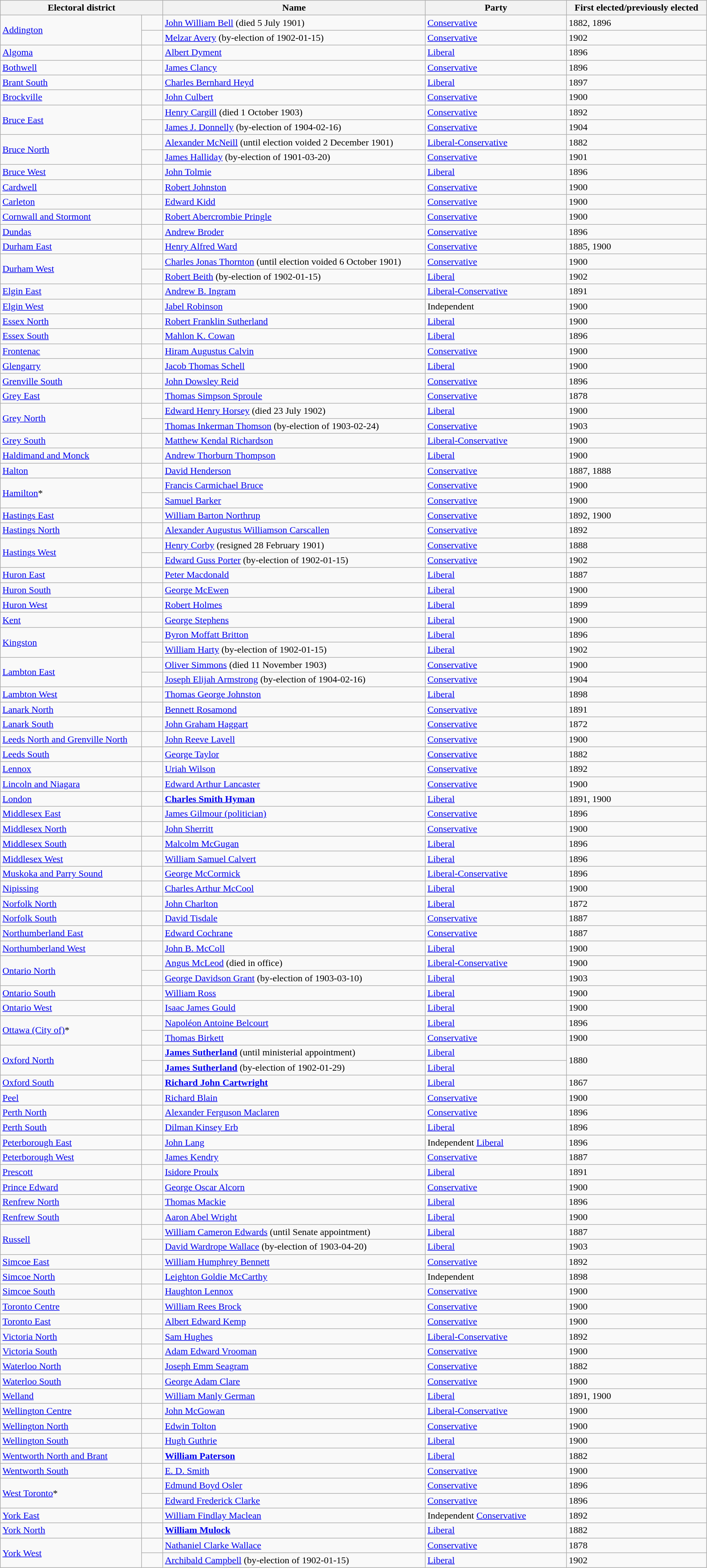<table class="wikitable" width=95%>
<tr>
<th colspan=2 width=23%>Electoral district</th>
<th>Name</th>
<th width=20%>Party</th>
<th>First elected/previously elected</th>
</tr>
<tr>
<td width=20% rowspan=2><a href='#'>Addington</a></td>
<td></td>
<td><a href='#'>John William Bell</a> (died 5 July 1901)</td>
<td><a href='#'>Conservative</a></td>
<td>1882, 1896</td>
</tr>
<tr>
<td></td>
<td><a href='#'>Melzar Avery</a> (by-election of 1902-01-15)</td>
<td><a href='#'>Conservative</a></td>
<td>1902</td>
</tr>
<tr>
<td><a href='#'>Algoma</a></td>
<td></td>
<td><a href='#'>Albert Dyment</a></td>
<td><a href='#'>Liberal</a></td>
<td>1896</td>
</tr>
<tr>
<td><a href='#'>Bothwell</a></td>
<td></td>
<td><a href='#'>James Clancy</a></td>
<td><a href='#'>Conservative</a></td>
<td>1896</td>
</tr>
<tr>
<td><a href='#'>Brant South</a></td>
<td></td>
<td><a href='#'>Charles Bernhard Heyd</a></td>
<td><a href='#'>Liberal</a></td>
<td>1897</td>
</tr>
<tr>
<td><a href='#'>Brockville</a></td>
<td></td>
<td><a href='#'>John Culbert</a></td>
<td><a href='#'>Conservative</a></td>
<td>1900</td>
</tr>
<tr>
<td rowspan=2><a href='#'>Bruce East</a></td>
<td></td>
<td><a href='#'>Henry Cargill</a> (died 1 October 1903)</td>
<td><a href='#'>Conservative</a></td>
<td>1892</td>
</tr>
<tr>
<td></td>
<td><a href='#'>James J. Donnelly</a> (by-election of 1904-02-16)</td>
<td><a href='#'>Conservative</a></td>
<td>1904</td>
</tr>
<tr>
<td rowspan=2><a href='#'>Bruce North</a></td>
<td></td>
<td><a href='#'>Alexander McNeill</a> (until election voided 2 December 1901)</td>
<td><a href='#'>Liberal-Conservative</a></td>
<td>1882</td>
</tr>
<tr>
<td></td>
<td><a href='#'>James Halliday</a> (by-election of 1901-03-20)</td>
<td><a href='#'>Conservative</a></td>
<td>1901</td>
</tr>
<tr>
<td><a href='#'>Bruce West</a></td>
<td></td>
<td><a href='#'>John Tolmie</a></td>
<td><a href='#'>Liberal</a></td>
<td>1896</td>
</tr>
<tr>
<td><a href='#'>Cardwell</a></td>
<td></td>
<td><a href='#'>Robert Johnston</a></td>
<td><a href='#'>Conservative</a></td>
<td>1900</td>
</tr>
<tr>
<td><a href='#'>Carleton</a></td>
<td></td>
<td><a href='#'>Edward Kidd</a></td>
<td><a href='#'>Conservative</a></td>
<td>1900</td>
</tr>
<tr>
<td><a href='#'>Cornwall and Stormont</a></td>
<td></td>
<td><a href='#'>Robert Abercrombie Pringle</a></td>
<td><a href='#'>Conservative</a></td>
<td>1900</td>
</tr>
<tr>
<td><a href='#'>Dundas</a></td>
<td></td>
<td><a href='#'>Andrew Broder</a></td>
<td><a href='#'>Conservative</a></td>
<td>1896</td>
</tr>
<tr>
<td><a href='#'>Durham East</a></td>
<td></td>
<td><a href='#'>Henry Alfred Ward</a></td>
<td><a href='#'>Conservative</a></td>
<td>1885, 1900</td>
</tr>
<tr>
<td rowspan=2><a href='#'>Durham West</a></td>
<td></td>
<td><a href='#'>Charles Jonas Thornton</a> (until election voided 6 October 1901)</td>
<td><a href='#'>Conservative</a></td>
<td>1900</td>
</tr>
<tr>
<td></td>
<td><a href='#'>Robert Beith</a> (by-election of 1902-01-15)</td>
<td><a href='#'>Liberal</a></td>
<td>1902</td>
</tr>
<tr>
<td><a href='#'>Elgin East</a></td>
<td></td>
<td><a href='#'>Andrew B. Ingram</a></td>
<td><a href='#'>Liberal-Conservative</a></td>
<td>1891</td>
</tr>
<tr>
<td><a href='#'>Elgin West</a></td>
<td></td>
<td><a href='#'>Jabel Robinson</a></td>
<td>Independent</td>
<td>1900</td>
</tr>
<tr>
<td><a href='#'>Essex North</a></td>
<td></td>
<td><a href='#'>Robert Franklin Sutherland</a></td>
<td><a href='#'>Liberal</a></td>
<td>1900</td>
</tr>
<tr>
<td><a href='#'>Essex South</a></td>
<td></td>
<td><a href='#'>Mahlon K. Cowan</a></td>
<td><a href='#'>Liberal</a></td>
<td>1896</td>
</tr>
<tr>
<td><a href='#'>Frontenac</a></td>
<td></td>
<td><a href='#'>Hiram Augustus Calvin</a></td>
<td><a href='#'>Conservative</a></td>
<td>1900</td>
</tr>
<tr>
<td><a href='#'>Glengarry</a></td>
<td></td>
<td><a href='#'>Jacob Thomas Schell</a></td>
<td><a href='#'>Liberal</a></td>
<td>1900</td>
</tr>
<tr>
<td><a href='#'>Grenville South</a></td>
<td></td>
<td><a href='#'>John Dowsley Reid</a></td>
<td><a href='#'>Conservative</a></td>
<td>1896</td>
</tr>
<tr>
<td><a href='#'>Grey East</a></td>
<td></td>
<td><a href='#'>Thomas Simpson Sproule</a></td>
<td><a href='#'>Conservative</a></td>
<td>1878</td>
</tr>
<tr>
<td rowspan=2><a href='#'>Grey North</a></td>
<td></td>
<td><a href='#'>Edward Henry Horsey</a> (died 23 July 1902)</td>
<td><a href='#'>Liberal</a></td>
<td>1900</td>
</tr>
<tr>
<td></td>
<td><a href='#'>Thomas Inkerman Thomson</a> (by-election of 1903-02-24)</td>
<td><a href='#'>Conservative</a></td>
<td>1903</td>
</tr>
<tr>
<td><a href='#'>Grey South</a></td>
<td></td>
<td><a href='#'>Matthew Kendal Richardson</a></td>
<td><a href='#'>Liberal-Conservative</a></td>
<td>1900</td>
</tr>
<tr>
<td><a href='#'>Haldimand and Monck</a></td>
<td></td>
<td><a href='#'>Andrew Thorburn Thompson</a></td>
<td><a href='#'>Liberal</a></td>
<td>1900</td>
</tr>
<tr>
<td><a href='#'>Halton</a></td>
<td></td>
<td><a href='#'>David Henderson</a></td>
<td><a href='#'>Conservative</a></td>
<td>1887, 1888</td>
</tr>
<tr>
<td rowspan=2><a href='#'>Hamilton</a>*</td>
<td></td>
<td><a href='#'>Francis Carmichael Bruce</a></td>
<td><a href='#'>Conservative</a></td>
<td>1900</td>
</tr>
<tr>
<td></td>
<td><a href='#'>Samuel Barker</a></td>
<td><a href='#'>Conservative</a></td>
<td>1900</td>
</tr>
<tr>
<td><a href='#'>Hastings East</a></td>
<td></td>
<td><a href='#'>William Barton Northrup</a></td>
<td><a href='#'>Conservative</a></td>
<td>1892, 1900</td>
</tr>
<tr>
<td><a href='#'>Hastings North</a></td>
<td></td>
<td><a href='#'>Alexander Augustus Williamson Carscallen</a></td>
<td><a href='#'>Conservative</a></td>
<td>1892</td>
</tr>
<tr>
<td rowspan=2><a href='#'>Hastings West</a></td>
<td></td>
<td><a href='#'>Henry Corby</a> (resigned 28 February 1901)</td>
<td><a href='#'>Conservative</a></td>
<td>1888</td>
</tr>
<tr>
<td></td>
<td><a href='#'>Edward Guss Porter</a> (by-election of 1902-01-15)</td>
<td><a href='#'>Conservative</a></td>
<td>1902</td>
</tr>
<tr>
<td><a href='#'>Huron East</a></td>
<td></td>
<td><a href='#'>Peter Macdonald</a></td>
<td><a href='#'>Liberal</a></td>
<td>1887</td>
</tr>
<tr>
<td><a href='#'>Huron South</a></td>
<td></td>
<td><a href='#'>George McEwen</a></td>
<td><a href='#'>Liberal</a></td>
<td>1900</td>
</tr>
<tr>
<td><a href='#'>Huron West</a></td>
<td></td>
<td><a href='#'>Robert Holmes</a></td>
<td><a href='#'>Liberal</a></td>
<td>1899</td>
</tr>
<tr>
<td><a href='#'>Kent</a></td>
<td></td>
<td><a href='#'>George Stephens</a></td>
<td><a href='#'>Liberal</a></td>
<td>1900</td>
</tr>
<tr>
<td rowspan=2><a href='#'>Kingston</a></td>
<td></td>
<td><a href='#'>Byron Moffatt Britton</a></td>
<td><a href='#'>Liberal</a></td>
<td>1896</td>
</tr>
<tr>
<td></td>
<td><a href='#'>William Harty</a> (by-election of 1902-01-15)</td>
<td><a href='#'>Liberal</a></td>
<td>1902</td>
</tr>
<tr>
<td rowspan=2><a href='#'>Lambton East</a></td>
<td></td>
<td><a href='#'>Oliver Simmons</a> (died 11 November 1903)</td>
<td><a href='#'>Conservative</a></td>
<td>1900</td>
</tr>
<tr>
<td></td>
<td><a href='#'>Joseph Elijah Armstrong</a> (by-election of 1904-02-16)</td>
<td><a href='#'>Conservative</a></td>
<td>1904</td>
</tr>
<tr>
<td><a href='#'>Lambton West</a></td>
<td></td>
<td><a href='#'>Thomas George Johnston</a></td>
<td><a href='#'>Liberal</a></td>
<td>1898</td>
</tr>
<tr>
<td><a href='#'>Lanark North</a></td>
<td></td>
<td><a href='#'>Bennett Rosamond</a></td>
<td><a href='#'>Conservative</a></td>
<td>1891</td>
</tr>
<tr>
<td><a href='#'>Lanark South</a></td>
<td></td>
<td><a href='#'>John Graham Haggart</a></td>
<td><a href='#'>Conservative</a></td>
<td>1872</td>
</tr>
<tr>
<td><a href='#'>Leeds North and Grenville North</a></td>
<td></td>
<td><a href='#'>John Reeve Lavell</a></td>
<td><a href='#'>Conservative</a></td>
<td>1900</td>
</tr>
<tr>
<td><a href='#'>Leeds South</a></td>
<td></td>
<td><a href='#'>George Taylor</a></td>
<td><a href='#'>Conservative</a></td>
<td>1882</td>
</tr>
<tr>
<td><a href='#'>Lennox</a></td>
<td></td>
<td><a href='#'>Uriah Wilson</a></td>
<td><a href='#'>Conservative</a></td>
<td>1892</td>
</tr>
<tr>
<td><a href='#'>Lincoln and Niagara</a></td>
<td></td>
<td><a href='#'>Edward Arthur Lancaster</a></td>
<td><a href='#'>Conservative</a></td>
<td>1900</td>
</tr>
<tr>
<td><a href='#'>London</a></td>
<td></td>
<td><strong><a href='#'>Charles Smith Hyman</a></strong></td>
<td><a href='#'>Liberal</a></td>
<td>1891, 1900</td>
</tr>
<tr>
<td><a href='#'>Middlesex East</a></td>
<td></td>
<td><a href='#'>James Gilmour (politician)</a></td>
<td><a href='#'>Conservative</a></td>
<td>1896</td>
</tr>
<tr>
<td><a href='#'>Middlesex North</a></td>
<td></td>
<td><a href='#'>John Sherritt</a></td>
<td><a href='#'>Conservative</a></td>
<td>1900</td>
</tr>
<tr>
<td><a href='#'>Middlesex South</a></td>
<td></td>
<td><a href='#'>Malcolm McGugan</a></td>
<td><a href='#'>Liberal</a></td>
<td>1896</td>
</tr>
<tr>
<td><a href='#'>Middlesex West</a></td>
<td></td>
<td><a href='#'>William Samuel Calvert</a></td>
<td><a href='#'>Liberal</a></td>
<td>1896</td>
</tr>
<tr>
<td><a href='#'>Muskoka and Parry Sound</a></td>
<td></td>
<td><a href='#'>George McCormick</a></td>
<td><a href='#'>Liberal-Conservative</a></td>
<td>1896</td>
</tr>
<tr>
<td><a href='#'>Nipissing</a></td>
<td></td>
<td><a href='#'>Charles Arthur McCool</a></td>
<td><a href='#'>Liberal</a></td>
<td>1900</td>
</tr>
<tr>
<td><a href='#'>Norfolk North</a></td>
<td></td>
<td><a href='#'>John Charlton</a></td>
<td><a href='#'>Liberal</a></td>
<td>1872</td>
</tr>
<tr>
<td><a href='#'>Norfolk South</a></td>
<td></td>
<td><a href='#'>David Tisdale</a></td>
<td><a href='#'>Conservative</a></td>
<td>1887</td>
</tr>
<tr>
<td><a href='#'>Northumberland East</a></td>
<td></td>
<td><a href='#'>Edward Cochrane</a></td>
<td><a href='#'>Conservative</a></td>
<td>1887</td>
</tr>
<tr>
<td><a href='#'>Northumberland West</a></td>
<td></td>
<td><a href='#'>John B. McColl</a></td>
<td><a href='#'>Liberal</a></td>
<td>1900</td>
</tr>
<tr>
<td rowspan=2><a href='#'>Ontario North</a></td>
<td></td>
<td><a href='#'>Angus McLeod</a> (died in office)</td>
<td><a href='#'>Liberal-Conservative</a></td>
<td>1900</td>
</tr>
<tr>
<td></td>
<td><a href='#'>George Davidson Grant</a> (by-election of 1903-03-10)</td>
<td><a href='#'>Liberal</a></td>
<td>1903</td>
</tr>
<tr>
<td><a href='#'>Ontario South</a></td>
<td></td>
<td><a href='#'>William Ross</a></td>
<td><a href='#'>Liberal</a></td>
<td>1900</td>
</tr>
<tr>
<td><a href='#'>Ontario West</a></td>
<td></td>
<td><a href='#'>Isaac James Gould</a></td>
<td><a href='#'>Liberal</a></td>
<td>1900</td>
</tr>
<tr>
<td rowspan=2><a href='#'>Ottawa (City of)</a>*</td>
<td></td>
<td><a href='#'>Napoléon Antoine Belcourt</a> </td>
<td><a href='#'>Liberal</a></td>
<td>1896</td>
</tr>
<tr>
<td></td>
<td><a href='#'>Thomas Birkett</a></td>
<td><a href='#'>Conservative</a></td>
<td>1900</td>
</tr>
<tr>
<td rowspan=2><a href='#'>Oxford North</a></td>
<td></td>
<td><strong><a href='#'>James Sutherland</a></strong> (until ministerial appointment)</td>
<td><a href='#'>Liberal</a></td>
<td rowspan=2>1880</td>
</tr>
<tr>
<td></td>
<td><strong><a href='#'>James Sutherland</a></strong> (by-election of 1902-01-29)</td>
<td><a href='#'>Liberal</a></td>
</tr>
<tr>
<td><a href='#'>Oxford South</a></td>
<td></td>
<td><strong><a href='#'>Richard John Cartwright</a></strong></td>
<td><a href='#'>Liberal</a></td>
<td>1867</td>
</tr>
<tr>
<td><a href='#'>Peel</a></td>
<td></td>
<td><a href='#'>Richard Blain</a></td>
<td><a href='#'>Conservative</a></td>
<td>1900</td>
</tr>
<tr>
<td><a href='#'>Perth North</a></td>
<td></td>
<td><a href='#'>Alexander Ferguson Maclaren</a></td>
<td><a href='#'>Conservative</a></td>
<td>1896</td>
</tr>
<tr>
<td><a href='#'>Perth South</a></td>
<td></td>
<td><a href='#'>Dilman Kinsey Erb</a></td>
<td><a href='#'>Liberal</a></td>
<td>1896</td>
</tr>
<tr>
<td><a href='#'>Peterborough East</a></td>
<td></td>
<td><a href='#'>John Lang</a></td>
<td>Independent <a href='#'>Liberal</a></td>
<td>1896</td>
</tr>
<tr>
<td><a href='#'>Peterborough West</a></td>
<td></td>
<td><a href='#'>James Kendry</a></td>
<td><a href='#'>Conservative</a></td>
<td>1887</td>
</tr>
<tr>
<td><a href='#'>Prescott</a></td>
<td></td>
<td><a href='#'>Isidore Proulx</a></td>
<td><a href='#'>Liberal</a></td>
<td>1891</td>
</tr>
<tr>
<td><a href='#'>Prince Edward</a></td>
<td></td>
<td><a href='#'>George Oscar Alcorn</a></td>
<td><a href='#'>Conservative</a></td>
<td>1900</td>
</tr>
<tr>
<td><a href='#'>Renfrew North</a></td>
<td></td>
<td><a href='#'>Thomas Mackie</a></td>
<td><a href='#'>Liberal</a></td>
<td>1896</td>
</tr>
<tr>
<td><a href='#'>Renfrew South</a></td>
<td></td>
<td><a href='#'>Aaron Abel Wright</a></td>
<td><a href='#'>Liberal</a></td>
<td>1900</td>
</tr>
<tr>
<td rowspan=2><a href='#'>Russell</a></td>
<td></td>
<td><a href='#'>William Cameron Edwards</a> (until Senate appointment)</td>
<td><a href='#'>Liberal</a></td>
<td>1887</td>
</tr>
<tr>
<td></td>
<td><a href='#'>David Wardrope Wallace</a> (by-election of 1903-04-20)</td>
<td><a href='#'>Liberal</a></td>
<td>1903</td>
</tr>
<tr>
<td><a href='#'>Simcoe East</a></td>
<td></td>
<td><a href='#'>William Humphrey Bennett</a></td>
<td><a href='#'>Conservative</a></td>
<td>1892</td>
</tr>
<tr>
<td><a href='#'>Simcoe North</a></td>
<td></td>
<td><a href='#'>Leighton Goldie McCarthy</a></td>
<td>Independent</td>
<td>1898</td>
</tr>
<tr>
<td><a href='#'>Simcoe South</a></td>
<td></td>
<td><a href='#'>Haughton Lennox</a></td>
<td><a href='#'>Conservative</a></td>
<td>1900</td>
</tr>
<tr>
<td><a href='#'>Toronto Centre</a></td>
<td></td>
<td><a href='#'>William Rees Brock</a></td>
<td><a href='#'>Conservative</a></td>
<td>1900</td>
</tr>
<tr>
<td><a href='#'>Toronto East</a></td>
<td></td>
<td><a href='#'>Albert Edward Kemp</a></td>
<td><a href='#'>Conservative</a></td>
<td>1900</td>
</tr>
<tr>
<td><a href='#'>Victoria North</a></td>
<td></td>
<td><a href='#'>Sam Hughes</a></td>
<td><a href='#'>Liberal-Conservative</a></td>
<td>1892</td>
</tr>
<tr>
<td><a href='#'>Victoria South</a></td>
<td></td>
<td><a href='#'>Adam Edward Vrooman</a></td>
<td><a href='#'>Conservative</a></td>
<td>1900</td>
</tr>
<tr>
<td><a href='#'>Waterloo North</a></td>
<td></td>
<td><a href='#'>Joseph Emm Seagram</a></td>
<td><a href='#'>Conservative</a></td>
<td>1882</td>
</tr>
<tr>
<td><a href='#'>Waterloo South</a></td>
<td></td>
<td><a href='#'>George Adam Clare</a></td>
<td><a href='#'>Conservative</a></td>
<td>1900</td>
</tr>
<tr>
<td><a href='#'>Welland</a></td>
<td></td>
<td><a href='#'>William Manly German</a></td>
<td><a href='#'>Liberal</a></td>
<td>1891, 1900</td>
</tr>
<tr>
<td><a href='#'>Wellington Centre</a></td>
<td></td>
<td><a href='#'>John McGowan</a></td>
<td><a href='#'>Liberal-Conservative</a></td>
<td>1900</td>
</tr>
<tr>
<td><a href='#'>Wellington North</a></td>
<td></td>
<td><a href='#'>Edwin Tolton</a></td>
<td><a href='#'>Conservative</a></td>
<td>1900</td>
</tr>
<tr>
<td><a href='#'>Wellington South</a></td>
<td></td>
<td><a href='#'>Hugh Guthrie</a></td>
<td><a href='#'>Liberal</a></td>
<td>1900</td>
</tr>
<tr>
<td><a href='#'>Wentworth North and Brant</a></td>
<td></td>
<td><strong><a href='#'>William Paterson</a></strong></td>
<td><a href='#'>Liberal</a></td>
<td>1882</td>
</tr>
<tr>
<td><a href='#'>Wentworth South</a></td>
<td></td>
<td><a href='#'>E. D. Smith</a></td>
<td><a href='#'>Conservative</a></td>
<td>1900</td>
</tr>
<tr>
<td rowspan=2><a href='#'>West Toronto</a>*</td>
<td></td>
<td><a href='#'>Edmund Boyd Osler</a></td>
<td><a href='#'>Conservative</a></td>
<td>1896</td>
</tr>
<tr>
<td></td>
<td><a href='#'>Edward Frederick Clarke</a></td>
<td><a href='#'>Conservative</a></td>
<td>1896</td>
</tr>
<tr>
<td><a href='#'>York East</a></td>
<td></td>
<td><a href='#'>William Findlay Maclean</a></td>
<td>Independent <a href='#'>Conservative</a></td>
<td>1892</td>
</tr>
<tr>
<td><a href='#'>York North</a></td>
<td></td>
<td><strong><a href='#'>William Mulock</a></strong></td>
<td><a href='#'>Liberal</a></td>
<td>1882</td>
</tr>
<tr>
<td rowspan=2><a href='#'>York West</a></td>
<td></td>
<td><a href='#'>Nathaniel Clarke Wallace</a></td>
<td><a href='#'>Conservative</a></td>
<td>1878</td>
</tr>
<tr>
<td></td>
<td><a href='#'>Archibald Campbell</a> (by-election of 1902-01-15)</td>
<td><a href='#'>Liberal</a></td>
<td>1902</td>
</tr>
</table>
